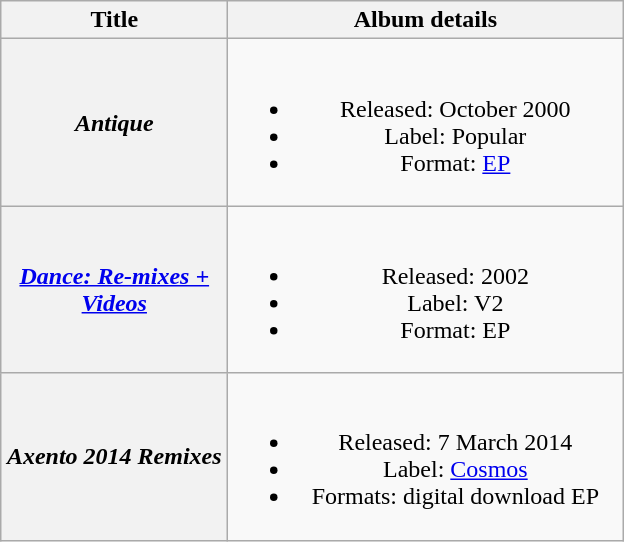<table class="wikitable plainrowheaders" style="text-align:center;" border="1">
<tr>
<th scope="col" style="width:9em;">Title</th>
<th scope="col" style="width:16em;">Album details</th>
</tr>
<tr>
<th scope="row"><em>Antique</em></th>
<td><br><ul><li>Released: October 2000</li><li>Label: Popular</li><li>Format: <a href='#'>EP</a></li></ul></td>
</tr>
<tr>
<th scope="row"><em><a href='#'>Dance: Re-mixes + Videos</a></em></th>
<td><br><ul><li>Released: 2002</li><li>Label: V2</li><li>Format: EP</li></ul></td>
</tr>
<tr>
<th scope="row"><em>Axento 2014 Remixes</em></th>
<td><br><ul><li>Released: 7 March 2014</li><li>Label: <a href='#'>Cosmos</a></li><li>Formats: digital download EP</li></ul></td>
</tr>
</table>
